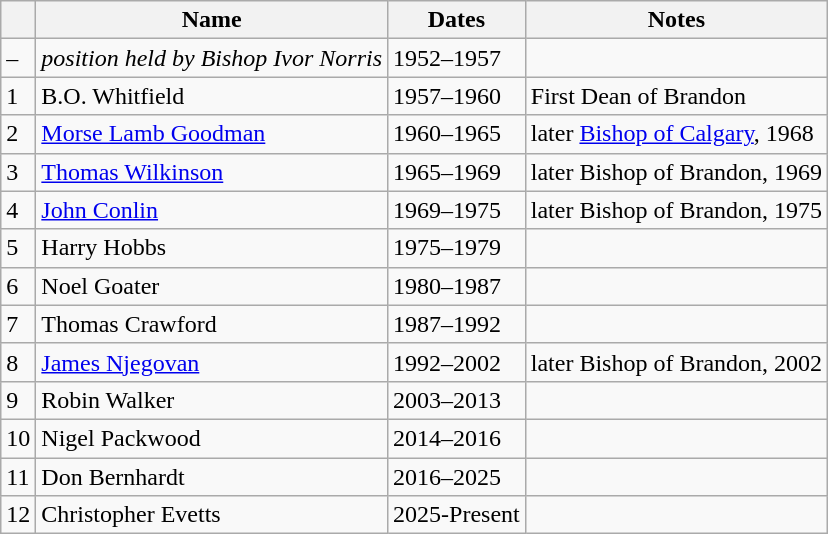<table class="wikitable">
<tr>
<th></th>
<th>Name</th>
<th>Dates</th>
<th>Notes</th>
</tr>
<tr>
<td>–</td>
<td><em>position held by Bishop Ivor Norris</em></td>
<td>1952–1957</td>
<td></td>
</tr>
<tr>
<td>1</td>
<td>B.O. Whitfield</td>
<td>1957–1960</td>
<td>First Dean of Brandon</td>
</tr>
<tr>
<td>2</td>
<td><a href='#'>Morse Lamb Goodman</a></td>
<td>1960–1965</td>
<td>later <a href='#'>Bishop of Calgary</a>, 1968</td>
</tr>
<tr>
<td>3</td>
<td><a href='#'>Thomas Wilkinson</a></td>
<td>1965–1969</td>
<td>later Bishop of Brandon, 1969</td>
</tr>
<tr>
<td>4</td>
<td><a href='#'>John Conlin</a></td>
<td>1969–1975</td>
<td>later Bishop of Brandon, 1975</td>
</tr>
<tr>
<td>5</td>
<td>Harry Hobbs</td>
<td>1975–1979</td>
<td></td>
</tr>
<tr>
<td>6</td>
<td>Noel Goater</td>
<td>1980–1987</td>
<td></td>
</tr>
<tr>
<td>7</td>
<td>Thomas Crawford</td>
<td>1987–1992</td>
<td></td>
</tr>
<tr>
<td>8</td>
<td><a href='#'>James Njegovan</a></td>
<td>1992–2002</td>
<td>later Bishop of Brandon, 2002</td>
</tr>
<tr>
<td>9</td>
<td>Robin Walker</td>
<td>2003–2013</td>
<td></td>
</tr>
<tr>
<td>10</td>
<td>Nigel Packwood</td>
<td>2014–2016</td>
<td></td>
</tr>
<tr>
<td>11</td>
<td>Don Bernhardt</td>
<td>2016–2025</td>
<td></td>
</tr>
<tr>
<td>12</td>
<td>Christopher Evetts</td>
<td>2025-Present</td>
<td></td>
</tr>
</table>
